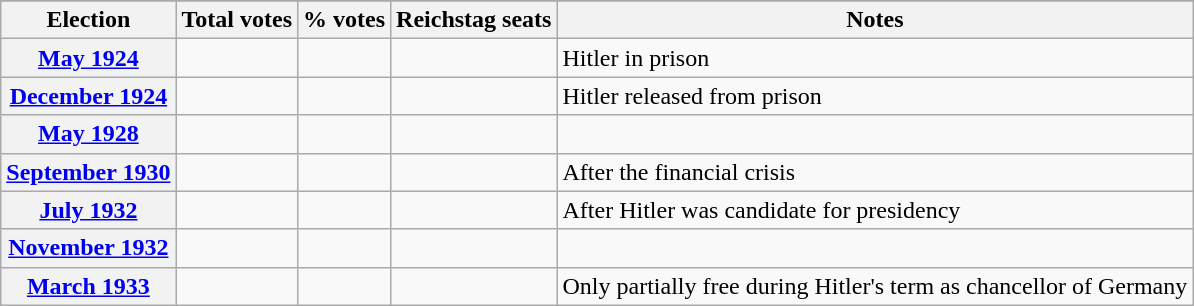<table class="wikitable plainrowheaders sortable" style="text-align: center;">
<tr>
</tr>
<tr>
<th scope="col">Election</th>
<th scope="col">Total votes</th>
<th scope="col">% votes</th>
<th scope="col">Reichstag seats</th>
<th scope="col" class="unsortable">Notes</th>
</tr>
<tr>
<th scope="row"><a href='#'>May 1924</a></th>
<td></td>
<td></td>
<td></td>
<td style="text-align:left;">Hitler in prison</td>
</tr>
<tr>
<th scope="row"><a href='#'>December 1924</a></th>
<td></td>
<td></td>
<td></td>
<td style="text-align:left;">Hitler released from prison</td>
</tr>
<tr>
<th scope="row"><a href='#'>May 1928</a></th>
<td></td>
<td></td>
<td></td>
<td style="text-align:left;"> </td>
</tr>
<tr>
<th scope="row"><a href='#'>September 1930</a></th>
<td></td>
<td></td>
<td></td>
<td style="text-align:left;">After the financial crisis</td>
</tr>
<tr>
<th scope="row"><a href='#'>July 1932</a></th>
<td></td>
<td></td>
<td></td>
<td style="text-align:left;">After Hitler was candidate for presidency</td>
</tr>
<tr>
<th scope="row"><a href='#'>November 1932</a></th>
<td></td>
<td></td>
<td></td>
<td style="text-align:left;"> </td>
</tr>
<tr>
<th scope="row"><a href='#'>March 1933</a></th>
<td></td>
<td></td>
<td></td>
<td style="text-align:left;">Only partially free during Hitler's term as chancellor of Germany</td>
</tr>
</table>
